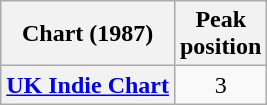<table class="wikitable plainrowheaders">
<tr>
<th scope="col">Chart (1987)</th>
<th scope="col">Peak<br>position</th>
</tr>
<tr>
<th scope="row"><a href='#'>UK Indie Chart</a></th>
<td style="text-align:center;">3</td>
</tr>
</table>
